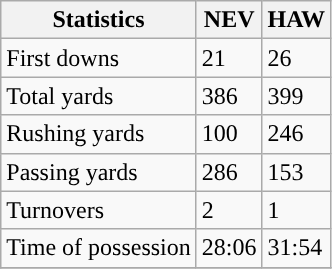<table class="wikitable" style="float: left;">
<tr>
<th>Statistics</th>
<th>NEV</th>
<th>HAW</th>
</tr>
<tr>
<td>First downs</td>
<td>21</td>
<td>26</td>
</tr>
<tr>
<td>Total yards</td>
<td>386</td>
<td>399</td>
</tr>
<tr>
<td>Rushing yards</td>
<td>100</td>
<td>246</td>
</tr>
<tr>
<td>Passing yards</td>
<td>286</td>
<td>153</td>
</tr>
<tr>
<td>Turnovers</td>
<td>2</td>
<td>1</td>
</tr>
<tr>
<td>Time of possession</td>
<td>28:06</td>
<td>31:54</td>
</tr>
<tr>
</tr>
</table>
